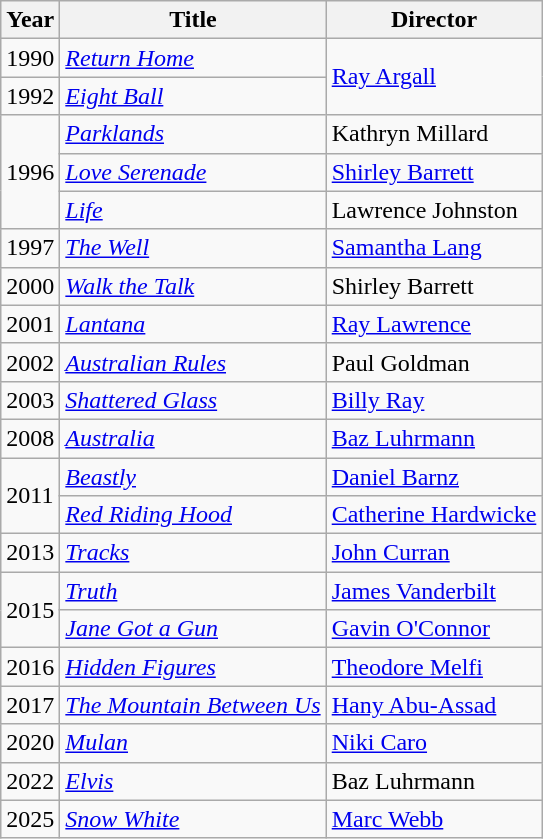<table class="wikitable">
<tr>
<th>Year</th>
<th>Title</th>
<th>Director</th>
</tr>
<tr>
<td>1990</td>
<td><em><a href='#'>Return Home</a></em></td>
<td rowspan=2><a href='#'>Ray Argall</a></td>
</tr>
<tr>
<td>1992</td>
<td><em><a href='#'>Eight Ball</a></em></td>
</tr>
<tr>
<td rowspan=3>1996</td>
<td><em><a href='#'>Parklands</a></em></td>
<td>Kathryn Millard</td>
</tr>
<tr>
<td><em><a href='#'>Love Serenade</a></em></td>
<td><a href='#'>Shirley Barrett</a></td>
</tr>
<tr>
<td><em><a href='#'>Life</a></em></td>
<td>Lawrence Johnston</td>
</tr>
<tr>
<td>1997</td>
<td><em><a href='#'>The Well</a></em></td>
<td><a href='#'>Samantha Lang</a></td>
</tr>
<tr>
<td>2000</td>
<td><em><a href='#'>Walk the Talk</a></em></td>
<td>Shirley Barrett</td>
</tr>
<tr>
<td>2001</td>
<td><em><a href='#'>Lantana</a></em></td>
<td><a href='#'>Ray Lawrence</a></td>
</tr>
<tr>
<td>2002</td>
<td><em><a href='#'>Australian Rules</a></em></td>
<td>Paul Goldman</td>
</tr>
<tr>
<td>2003</td>
<td><em><a href='#'>Shattered Glass</a></em></td>
<td><a href='#'>Billy Ray</a></td>
</tr>
<tr>
<td>2008</td>
<td><em><a href='#'>Australia</a></em></td>
<td><a href='#'>Baz Luhrmann</a></td>
</tr>
<tr>
<td rowspan=2>2011</td>
<td><em><a href='#'>Beastly</a></em></td>
<td><a href='#'>Daniel Barnz</a></td>
</tr>
<tr>
<td><em><a href='#'>Red Riding Hood</a></em></td>
<td><a href='#'>Catherine Hardwicke</a></td>
</tr>
<tr>
<td>2013</td>
<td><em><a href='#'>Tracks</a></em></td>
<td><a href='#'>John Curran</a></td>
</tr>
<tr>
<td rowspan=2>2015</td>
<td><em><a href='#'>Truth</a></em></td>
<td><a href='#'>James Vanderbilt</a></td>
</tr>
<tr>
<td><em><a href='#'>Jane Got a Gun</a></em></td>
<td><a href='#'>Gavin O'Connor</a></td>
</tr>
<tr>
<td>2016</td>
<td><em><a href='#'>Hidden Figures</a></em></td>
<td><a href='#'>Theodore Melfi</a></td>
</tr>
<tr>
<td>2017</td>
<td><em><a href='#'>The Mountain Between Us</a></em></td>
<td><a href='#'>Hany Abu-Assad</a></td>
</tr>
<tr>
<td>2020</td>
<td><em><a href='#'>Mulan</a></em></td>
<td><a href='#'>Niki Caro</a></td>
</tr>
<tr>
<td>2022</td>
<td><em><a href='#'>Elvis</a></em></td>
<td>Baz Luhrmann</td>
</tr>
<tr>
<td>2025</td>
<td><em><a href='#'>Snow White</a></em></td>
<td><a href='#'>Marc Webb</a></td>
</tr>
</table>
